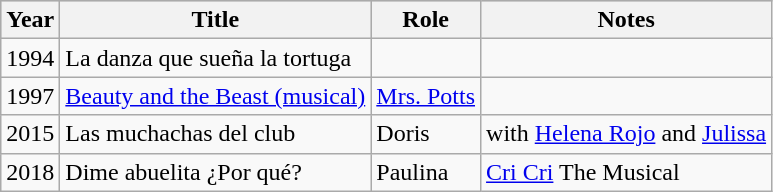<table class="wikitable">
<tr bgcolor="#CCCCCC">
<th>Year</th>
<th>Title</th>
<th>Role</th>
<th>Notes</th>
</tr>
<tr>
<td>1994</td>
<td>La danza que sueña la tortuga</td>
<td></td>
<td></td>
</tr>
<tr>
<td>1997</td>
<td><a href='#'>Beauty and the Beast (musical)</a></td>
<td><a href='#'>Mrs. Potts</a></td>
<td></td>
</tr>
<tr>
<td>2015</td>
<td>Las muchachas del club</td>
<td>Doris</td>
<td>with <a href='#'>Helena Rojo</a> and <a href='#'>Julissa</a></td>
</tr>
<tr>
<td>2018</td>
<td>Dime abuelita ¿Por qué?</td>
<td>Paulina</td>
<td><a href='#'>Cri Cri</a> The Musical</td>
</tr>
</table>
